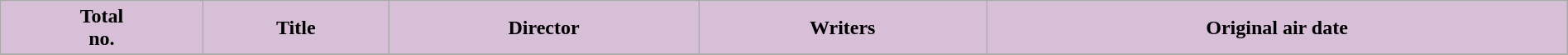<table class="wikitable plainrowheaderst" style="width:100%;">
<tr>
<th style="background:#D8BFD8; color:#000000;">Total<br>no.</th>
<th style="background:#D8BFD8; color:#000000;">Title</th>
<th style="background:#D8BFD8; color:#000000;">Director</th>
<th style="background:#D8BFD8; color:#000000;">Writers</th>
<th style="background:#D8BFD8; color:#000000;">Original air date</th>
</tr>
<tr>
</tr>
</table>
